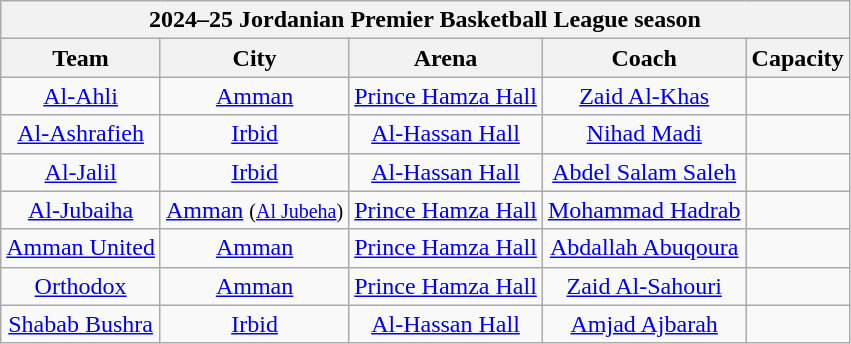<table class="wikitable sortable" style="text-align: center;">
<tr>
<th colspan="5">2024–25 Jordanian Premier Basketball League season</th>
</tr>
<tr>
<th>Team</th>
<th>City</th>
<th>Arena</th>
<th>Coach</th>
<th>Capacity</th>
</tr>
<tr>
<td><a href='#'>Al-Ahli</a></td>
<td><a href='#'>Amman</a></td>
<td><a href='#'>Prince Hamza Hall</a></td>
<td> <a href='#'>Zaid Al-Khas</a></td>
<td align="center"></td>
</tr>
<tr>
<td><a href='#'>Al-Ashrafieh</a></td>
<td><a href='#'>Irbid</a></td>
<td><a href='#'>Al-Hassan Hall</a></td>
<td> <a href='#'>Nihad Madi</a></td>
<td align="center"></td>
</tr>
<tr>
<td><a href='#'>Al-Jalil</a></td>
<td><a href='#'>Irbid</a></td>
<td><a href='#'>Al-Hassan Hall</a></td>
<td> <a href='#'>Abdel Salam Saleh</a></td>
<td align="center"></td>
</tr>
<tr>
<td><a href='#'>Al-Jubaiha</a></td>
<td><a href='#'>Amman</a> <small>(<a href='#'>Al Jubeha</a>)</small></td>
<td><a href='#'>Prince Hamza Hall</a></td>
<td> <a href='#'>Mohammad Hadrab</a></td>
<td align="center"></td>
</tr>
<tr>
<td><a href='#'>Amman United</a></td>
<td><a href='#'>Amman</a></td>
<td><a href='#'>Prince Hamza Hall</a></td>
<td> <a href='#'>Abdallah Abuqoura</a></td>
<td align="center"></td>
</tr>
<tr>
<td><a href='#'>Orthodox</a></td>
<td><a href='#'>Amman</a></td>
<td><a href='#'>Prince Hamza Hall</a></td>
<td> <a href='#'>Zaid Al-Sahouri</a></td>
<td align="center"></td>
</tr>
<tr>
<td><a href='#'>Shabab Bushra</a></td>
<td><a href='#'>Irbid</a></td>
<td><a href='#'>Al-Hassan Hall</a></td>
<td> <a href='#'>Amjad Ajbarah</a></td>
<td align="center"></td>
</tr>
</table>
